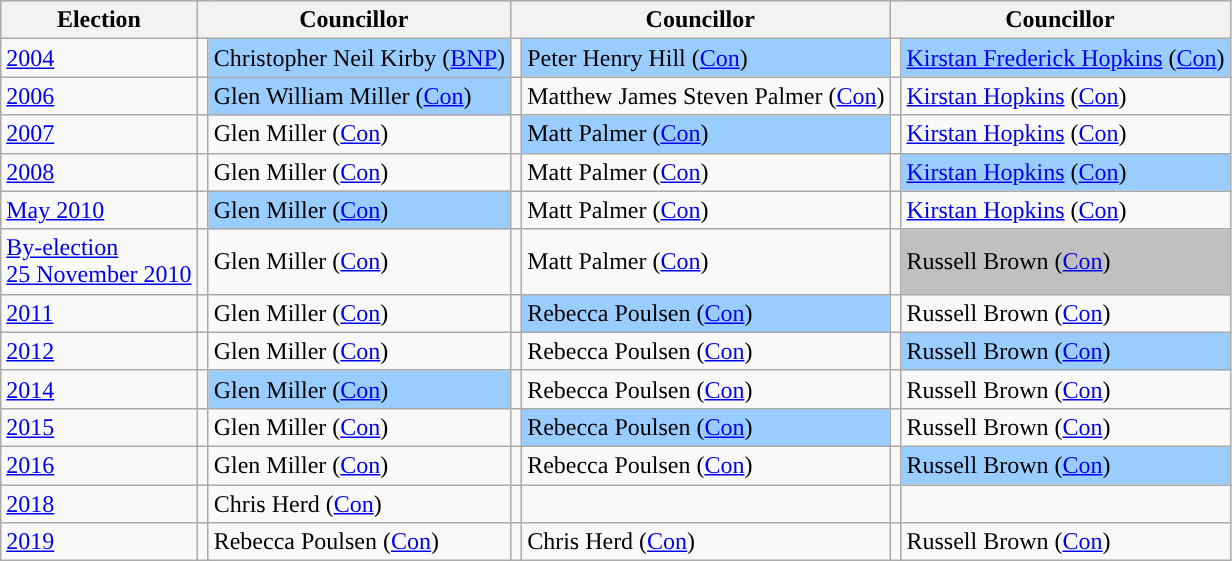<table class="wikitable">
<tr>
<th>Election</th>
<th colspan="2">Councillor</th>
<th colspan="2">Councillor</th>
<th colspan="2">Councillor</th>
</tr>
<tr>
<td><a href='#'>2004</a></td>
<td style="background-color: "></td>
<td bgcolor="#99CCFF">Christopher Neil Kirby (<a href='#'>BNP</a>)</td>
<td style="background-color: "></td>
<td bgcolor="#99CCFF">Peter Henry Hill (<a href='#'>Con</a>)</td>
<td style="background-color: "></td>
<td bgcolor="#99CCFF"><a href='#'>Kirstan Frederick Hopkins</a> (<a href='#'>Con</a>)</td>
</tr>
<tr>
<td><a href='#'>2006</a></td>
<td style="background-color: "></td>
<td bgcolor="#99CCFF">Glen William Miller (<a href='#'>Con</a>)</td>
<td style="background-color: "></td>
<td>Matthew James Steven Palmer (<a href='#'>Con</a>)</td>
<td style="background-color: "></td>
<td><a href='#'>Kirstan Hopkins</a> (<a href='#'>Con</a>)</td>
</tr>
<tr>
<td><a href='#'>2007</a></td>
<td style="background-color: "></td>
<td>Glen Miller (<a href='#'>Con</a>)</td>
<td style="background-color: "></td>
<td bgcolor="#99CCFF">Matt Palmer (<a href='#'>Con</a>)</td>
<td style="background-color: "></td>
<td><a href='#'>Kirstan Hopkins</a> (<a href='#'>Con</a>)</td>
</tr>
<tr>
<td><a href='#'>2008</a></td>
<td style="background-color: "></td>
<td>Glen Miller (<a href='#'>Con</a>)</td>
<td style="background-color: "></td>
<td>Matt Palmer (<a href='#'>Con</a>)</td>
<td style="background-color: "></td>
<td bgcolor="#99CCFF"><a href='#'>Kirstan Hopkins</a> (<a href='#'>Con</a>)</td>
</tr>
<tr>
<td><a href='#'>May 2010</a></td>
<td style="background-color: "></td>
<td bgcolor="#99CCFF">Glen Miller (<a href='#'>Con</a>)</td>
<td style="background-color: "></td>
<td>Matt Palmer (<a href='#'>Con</a>)</td>
<td style="background-color: "></td>
<td><a href='#'>Kirstan Hopkins</a> (<a href='#'>Con</a>)</td>
</tr>
<tr>
<td><a href='#'>By-election<br>25 November 2010</a></td>
<td style="background-color: "></td>
<td>Glen Miller (<a href='#'>Con</a>)</td>
<td style="background-color: "></td>
<td>Matt Palmer (<a href='#'>Con</a>)</td>
<td style="background-color: "></td>
<td bgcolor="#C0C0C0">Russell Brown (<a href='#'>Con</a>)</td>
</tr>
<tr>
<td><a href='#'>2011</a></td>
<td style="background-color: "></td>
<td>Glen Miller (<a href='#'>Con</a>)</td>
<td style="background-color: "></td>
<td bgcolor="#99CCFF">Rebecca Poulsen (<a href='#'>Con</a>)</td>
<td style="background-color: "></td>
<td>Russell Brown (<a href='#'>Con</a>)</td>
</tr>
<tr>
<td><a href='#'>2012</a></td>
<td style="background-color: "></td>
<td>Glen Miller (<a href='#'>Con</a>)</td>
<td style="background-color: "></td>
<td>Rebecca Poulsen (<a href='#'>Con</a>)</td>
<td style="background-color: "></td>
<td bgcolor="#99CCFF">Russell Brown (<a href='#'>Con</a>)</td>
</tr>
<tr>
<td><a href='#'>2014</a></td>
<td style="background-color: "></td>
<td bgcolor="#99CCFF">Glen Miller (<a href='#'>Con</a>)</td>
<td style="background-color: "></td>
<td>Rebecca Poulsen (<a href='#'>Con</a>)</td>
<td style="background-color: "></td>
<td>Russell Brown (<a href='#'>Con</a>)</td>
</tr>
<tr>
<td><a href='#'>2015</a></td>
<td style="background-color: "></td>
<td>Glen Miller (<a href='#'>Con</a>)</td>
<td style="background-color: "></td>
<td bgcolor="#99CCFF">Rebecca Poulsen (<a href='#'>Con</a>)</td>
<td style="background-color: "></td>
<td>Russell Brown (<a href='#'>Con</a>)</td>
</tr>
<tr>
<td><a href='#'>2016</a></td>
<td style="background-color: "></td>
<td>Glen Miller (<a href='#'>Con</a>)</td>
<td style="background-color: "></td>
<td>Rebecca Poulsen (<a href='#'>Con</a>)</td>
<td style="background-color: "></td>
<td bgcolor="#99CCFF">Russell Brown (<a href='#'>Con</a>)</td>
</tr>
<tr>
<td><a href='#'>2018</a></td>
<td style="background-color: "></td>
<td>Chris Herd (<a href='#'>Con</a>)</td>
<td></td>
<td></td>
<td></td>
<td></td>
</tr>
<tr>
<td><a href='#'>2019</a></td>
<td style="background-color: "></td>
<td>Rebecca Poulsen (<a href='#'>Con</a>)</td>
<td style="background-color: "></td>
<td>Chris Herd (<a href='#'>Con</a>)</td>
<td style="background-color: "></td>
<td>Russell Brown (<a href='#'>Con</a>)</td>
</tr>
</table>
